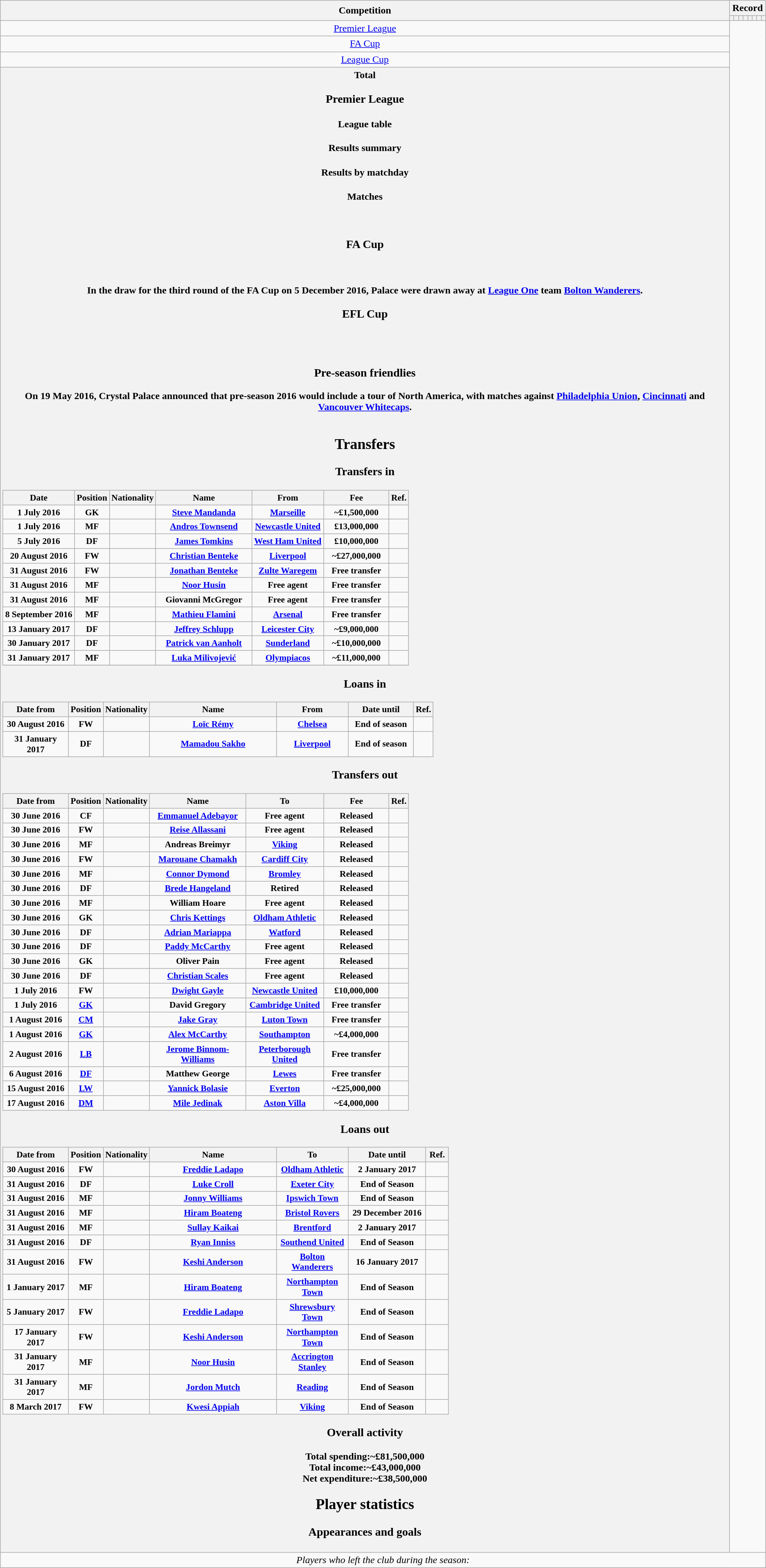<table class="wikitable" style="text-align: center">
<tr>
<th rowspan=2>Competition</th>
<th colspan=8>Record</th>
</tr>
<tr>
<th></th>
<th></th>
<th></th>
<th></th>
<th></th>
<th></th>
<th></th>
<th></th>
</tr>
<tr>
<td><a href='#'>Premier League</a><br></td>
</tr>
<tr>
<td><a href='#'>FA Cup</a><br></td>
</tr>
<tr>
<td><a href='#'>League Cup</a><br></td>
</tr>
<tr>
<th>Total<br>
<h3>Premier League</h3><h4>League table</h4><h4>Results summary</h4>
<h4>Results by matchday</h4><h4>Matches</h4>

<br>




































<h3>FA Cup</h3><br>

<br>In the draw for the third round of the FA Cup on 5 December 2016, Palace were drawn away at <a href='#'>League One</a> team <a href='#'>Bolton Wanderers</a>.<br>

<h3>EFL Cup</h3><br>

<br>
<h3>Pre-season friendlies</h3>On 19 May 2016, Crystal Palace announced that pre-season 2016 would include a tour of North America, with matches against <a href='#'>Philadelphia Union</a>, <a href='#'>Cincinnati</a> and <a href='#'>Vancouver Whitecaps</a>.<br>

<br>






<h2>Transfers</h2><h3>Transfers in</h3><table class="wikitable" style="text-align:center; font-size:90%;">
<tr>
<th style= width:110px;">Date</th>
<th style= width:50px;">Position</th>
<th style= width:50px;">Nationality</th>
<th style= width:150px;">Name</th>
<th style= width:110px;">From</th>
<th style= width:100px;">Fee</th>
<th style= width:25px;">Ref.</th>
</tr>
<tr>
<td>1 July 2016</td>
<td>GK</td>
<td></td>
<td><a href='#'>Steve Mandanda</a></td>
<td><a href='#'>Marseille</a></td>
<td>~£1,500,000</td>
<td></td>
</tr>
<tr>
<td>1 July 2016</td>
<td>MF</td>
<td></td>
<td><a href='#'>Andros Townsend</a></td>
<td><a href='#'>Newcastle United</a></td>
<td>£13,000,000</td>
<td></td>
</tr>
<tr>
<td>5 July 2016</td>
<td>DF</td>
<td></td>
<td><a href='#'>James Tomkins</a></td>
<td><a href='#'>West Ham United</a></td>
<td>£10,000,000</td>
<td></td>
</tr>
<tr>
<td>20 August 2016</td>
<td>FW</td>
<td></td>
<td><a href='#'>Christian Benteke</a></td>
<td><a href='#'>Liverpool</a></td>
<td>~£27,000,000</td>
<td></td>
</tr>
<tr>
<td>31 August 2016</td>
<td>FW</td>
<td></td>
<td><a href='#'>Jonathan Benteke</a></td>
<td><a href='#'>Zulte Waregem</a></td>
<td>Free transfer</td>
<td></td>
</tr>
<tr>
<td>31 August 2016</td>
<td>MF</td>
<td></td>
<td><a href='#'>Noor Husin</a></td>
<td>Free agent</td>
<td>Free transfer</td>
<td></td>
</tr>
<tr>
<td>31 August 2016</td>
<td>MF</td>
<td></td>
<td>Giovanni McGregor</td>
<td>Free agent</td>
<td>Free transfer</td>
<td></td>
</tr>
<tr>
<td>8 September 2016</td>
<td>MF</td>
<td></td>
<td><a href='#'>Mathieu Flamini</a></td>
<td><a href='#'>Arsenal</a></td>
<td>Free transfer</td>
<td></td>
</tr>
<tr>
<td>13 January 2017</td>
<td>DF</td>
<td></td>
<td><a href='#'>Jeffrey Schlupp</a></td>
<td><a href='#'>Leicester City</a></td>
<td>~£9,000,000</td>
<td></td>
</tr>
<tr>
<td>30 January 2017</td>
<td>DF</td>
<td></td>
<td><a href='#'>Patrick van Aanholt</a></td>
<td><a href='#'>Sunderland</a></td>
<td>~£10,000,000</td>
<td></td>
</tr>
<tr>
<td>31 January 2017</td>
<td>MF</td>
<td></td>
<td><a href='#'>Luka Milivojević</a></td>
<td><a href='#'>Olympiacos</a></td>
<td>~£11,000,000</td>
<td></td>
</tr>
<tr>
</tr>
</table>
<h3>Loans in</h3><table class="wikitable" style="text-align:center; font-size:90%;">
<tr>
<th style= width:100px;">Date from</th>
<th style= width:50px;">Position</th>
<th style= width:50px;">Nationality</th>
<th style= width:200px;">Name</th>
<th style= width:110px;">From</th>
<th style= width:100px;">Date until</th>
<th style= width:25px;">Ref.</th>
</tr>
<tr>
<td>30 August 2016</td>
<td>FW</td>
<td></td>
<td><a href='#'>Loïc Rémy</a></td>
<td><a href='#'>Chelsea</a></td>
<td>End of season</td>
<td></td>
</tr>
<tr>
<td>31 January 2017</td>
<td>DF</td>
<td></td>
<td><a href='#'>Mamadou Sakho</a></td>
<td><a href='#'>Liverpool</a></td>
<td>End of season</td>
<td></td>
</tr>
</table>
<h3>Transfers out</h3><table class="wikitable" style="text-align:center; font-size:90%;">
<tr>
<th style= width:100px;">Date from</th>
<th style= width:50px;">Position</th>
<th style= width:50px;">Nationality</th>
<th style= width:150px;">Name</th>
<th style= width:120px;">To</th>
<th style= width:100px;">Fee</th>
<th style= width:25px;">Ref.</th>
</tr>
<tr>
<td>30 June 2016</td>
<td>CF</td>
<td></td>
<td><a href='#'>Emmanuel Adebayor</a></td>
<td>Free agent</td>
<td>Released</td>
<td></td>
</tr>
<tr>
<td>30 June 2016</td>
<td>FW</td>
<td></td>
<td><a href='#'>Reise Allassani</a></td>
<td>Free agent</td>
<td>Released</td>
<td></td>
</tr>
<tr>
<td>30 June 2016</td>
<td>MF</td>
<td></td>
<td>Andreas Breimyr</td>
<td><a href='#'>Viking</a> </td>
<td>Released</td>
<td></td>
</tr>
<tr>
<td>30 June 2016</td>
<td>FW</td>
<td></td>
<td><a href='#'>Marouane Chamakh</a></td>
<td><a href='#'>Cardiff City</a> </td>
<td>Released</td>
<td></td>
</tr>
<tr>
<td>30 June 2016</td>
<td>MF</td>
<td></td>
<td><a href='#'>Connor Dymond</a></td>
<td><a href='#'>Bromley</a> </td>
<td>Released</td>
<td></td>
</tr>
<tr>
<td>30 June 2016</td>
<td>DF</td>
<td></td>
<td><a href='#'>Brede Hangeland</a></td>
<td>Retired</td>
<td>Released</td>
<td></td>
</tr>
<tr>
<td>30 June 2016</td>
<td>MF</td>
<td></td>
<td>William Hoare</td>
<td>Free agent</td>
<td>Released</td>
<td></td>
</tr>
<tr>
<td>30 June 2016</td>
<td>GK</td>
<td></td>
<td><a href='#'>Chris Kettings</a></td>
<td><a href='#'>Oldham Athletic</a> </td>
<td>Released</td>
<td></td>
</tr>
<tr>
<td>30 June 2016</td>
<td>DF</td>
<td></td>
<td><a href='#'>Adrian Mariappa</a></td>
<td><a href='#'>Watford</a> </td>
<td>Released</td>
<td></td>
</tr>
<tr>
<td>30 June 2016</td>
<td>DF</td>
<td></td>
<td><a href='#'>Paddy McCarthy</a></td>
<td>Free agent</td>
<td>Released</td>
<td></td>
</tr>
<tr>
<td>30 June 2016</td>
<td>GK</td>
<td></td>
<td>Oliver Pain</td>
<td>Free agent</td>
<td>Released</td>
<td></td>
</tr>
<tr>
<td>30 June 2016</td>
<td>DF</td>
<td></td>
<td><a href='#'>Christian Scales</a></td>
<td>Free agent</td>
<td>Released</td>
<td></td>
</tr>
<tr>
<td>1 July 2016</td>
<td>FW</td>
<td></td>
<td><a href='#'>Dwight Gayle</a></td>
<td><a href='#'>Newcastle United</a></td>
<td>£10,000,000</td>
<td></td>
</tr>
<tr>
<td>1 July 2016</td>
<td><a href='#'>GK</a></td>
<td></td>
<td>David Gregory</td>
<td><a href='#'>Cambridge United</a></td>
<td>Free transfer</td>
<td></td>
</tr>
<tr>
<td>1 August 2016</td>
<td><a href='#'>CM</a></td>
<td></td>
<td><a href='#'>Jake Gray</a></td>
<td><a href='#'>Luton Town</a></td>
<td>Free transfer</td>
<td></td>
</tr>
<tr>
<td>1 August 2016</td>
<td><a href='#'>GK</a></td>
<td></td>
<td><a href='#'>Alex McCarthy</a></td>
<td><a href='#'>Southampton</a></td>
<td>~£4,000,000</td>
<td></td>
</tr>
<tr>
<td>2 August 2016</td>
<td><a href='#'>LB</a></td>
<td></td>
<td><a href='#'>Jerome Binnom-Williams</a></td>
<td><a href='#'>Peterborough United</a></td>
<td>Free transfer</td>
<td></td>
</tr>
<tr>
<td>6 August 2016</td>
<td><a href='#'>DF</a></td>
<td></td>
<td>Matthew George</td>
<td><a href='#'>Lewes</a></td>
<td>Free transfer</td>
<td></td>
</tr>
<tr>
<td>15 August 2016</td>
<td><a href='#'>LW</a></td>
<td></td>
<td><a href='#'>Yannick Bolasie</a></td>
<td><a href='#'>Everton</a></td>
<td>~£25,000,000</td>
<td></td>
</tr>
<tr>
<td>17 August 2016</td>
<td><a href='#'>DM</a></td>
<td></td>
<td><a href='#'>Mile Jedinak</a></td>
<td><a href='#'>Aston Villa</a></td>
<td>~£4,000,000</td>
<td></td>
</tr>
</table>
<h3>Loans out</h3><table class="wikitable" style="text-align:center; font-size:90%;">
<tr>
<th style= width:100px;">Date from</th>
<th style= width:50px;">Position</th>
<th style= width:50px;">Nationality</th>
<th style= width:200px;">Name</th>
<th style= width:110px;">To</th>
<th style= width:120px;">Date until</th>
<th style= width:30px;">Ref.</th>
</tr>
<tr>
<td>30 August 2016</td>
<td>FW</td>
<td></td>
<td><a href='#'>Freddie Ladapo</a></td>
<td><a href='#'>Oldham Athletic</a></td>
<td>2 January 2017</td>
<td></td>
</tr>
<tr>
<td>31 August 2016</td>
<td>DF</td>
<td></td>
<td><a href='#'>Luke Croll</a></td>
<td><a href='#'>Exeter City</a></td>
<td>End of Season </td>
<td></td>
</tr>
<tr>
<td>31 August 2016</td>
<td>MF</td>
<td></td>
<td><a href='#'>Jonny Williams</a></td>
<td><a href='#'>Ipswich Town</a></td>
<td>End of Season</td>
<td></td>
</tr>
<tr>
<td>31 August 2016</td>
<td>MF</td>
<td></td>
<td><a href='#'>Hiram Boateng</a></td>
<td><a href='#'>Bristol Rovers</a></td>
<td>29 December 2016</td>
<td></td>
</tr>
<tr>
<td>31 August 2016</td>
<td>MF</td>
<td></td>
<td><a href='#'>Sullay Kaikai</a></td>
<td><a href='#'>Brentford</a></td>
<td>2 January 2017 </td>
<td></td>
</tr>
<tr>
<td>31 August 2016</td>
<td>DF</td>
<td></td>
<td><a href='#'>Ryan Inniss</a></td>
<td><a href='#'>Southend United</a></td>
<td>End of Season</td>
<td></td>
</tr>
<tr>
<td>31 August 2016</td>
<td>FW</td>
<td></td>
<td><a href='#'>Keshi Anderson</a></td>
<td><a href='#'>Bolton Wanderers</a></td>
<td>16 January 2017 </td>
<td></td>
</tr>
<tr>
<td>1 January 2017</td>
<td>MF</td>
<td></td>
<td><a href='#'>Hiram Boateng</a></td>
<td><a href='#'>Northampton Town</a></td>
<td>End of Season</td>
<td></td>
</tr>
<tr>
<td>5 January 2017</td>
<td>FW</td>
<td></td>
<td><a href='#'>Freddie Ladapo</a></td>
<td><a href='#'>Shrewsbury Town</a></td>
<td>End of Season</td>
<td></td>
</tr>
<tr>
<td>17 January 2017</td>
<td>FW</td>
<td></td>
<td><a href='#'>Keshi Anderson</a></td>
<td><a href='#'>Northampton Town</a></td>
<td>End of Season</td>
<td></td>
</tr>
<tr>
<td>31 January 2017</td>
<td>MF</td>
<td></td>
<td><a href='#'>Noor Husin</a></td>
<td><a href='#'>Accrington Stanley</a></td>
<td>End of Season</td>
<td></td>
</tr>
<tr>
<td>31 January 2017</td>
<td>MF</td>
<td></td>
<td><a href='#'>Jordon Mutch</a></td>
<td><a href='#'>Reading</a></td>
<td>End of Season</td>
<td></td>
</tr>
<tr>
<td>8 March 2017</td>
<td>FW</td>
<td></td>
<td><a href='#'>Kwesi Appiah</a></td>
<td><a href='#'>Viking</a></td>
<td>End of Season</td>
<td></td>
</tr>
</table>
<h3>Overall activity</h3>Total spending:~£81,500,000<br>Total income:~£43,000,000<br>Net expenditure:~£38,500,000<h2>Player statistics</h2><h3>Appearances and goals</h3>






























</th>
</tr>
<tr>
<td colspan="14"><em>Players who left the club during the season:</em><br>
</td>
</tr>
</table>
